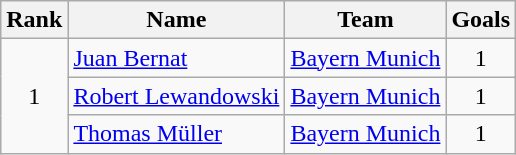<table class="wikitable" style="text-align: center;">
<tr>
<th>Rank</th>
<th>Name</th>
<th>Team</th>
<th>Goals</th>
</tr>
<tr>
<td rowspan="3">1</td>
<td align="left"> <a href='#'>Juan Bernat</a></td>
<td align="left"><a href='#'>Bayern Munich</a></td>
<td>1</td>
</tr>
<tr>
<td align="left"> <a href='#'>Robert Lewandowski</a></td>
<td align="left"><a href='#'>Bayern Munich</a></td>
<td>1</td>
</tr>
<tr>
<td align="left"> <a href='#'>Thomas Müller</a></td>
<td align="left"><a href='#'>Bayern Munich</a></td>
<td>1</td>
</tr>
</table>
